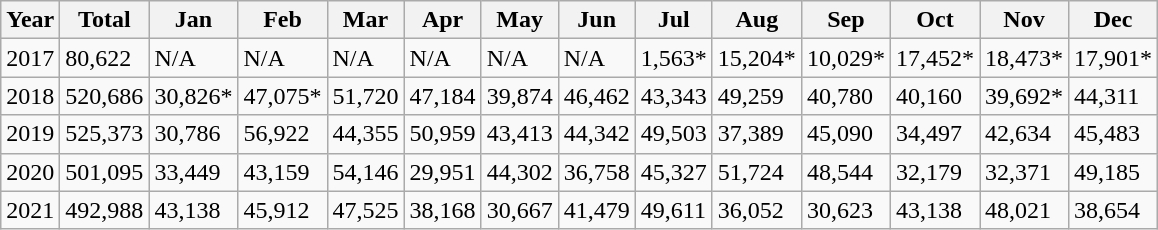<table class="wikitable">
<tr>
<th>Year</th>
<th>Total</th>
<th>Jan</th>
<th>Feb</th>
<th>Mar</th>
<th>Apr</th>
<th>May</th>
<th>Jun</th>
<th>Jul</th>
<th>Aug</th>
<th>Sep</th>
<th>Oct</th>
<th>Nov</th>
<th>Dec</th>
</tr>
<tr>
<td>2017</td>
<td>80,622</td>
<td>N/A</td>
<td>N/A</td>
<td>N/A</td>
<td>N/A</td>
<td>N/A</td>
<td>N/A</td>
<td>1,563*</td>
<td>15,204*</td>
<td>10,029*</td>
<td>17,452*</td>
<td>18,473*</td>
<td>17,901*</td>
</tr>
<tr>
<td>2018</td>
<td>520,686</td>
<td>30,826*</td>
<td>47,075*</td>
<td>51,720</td>
<td>47,184</td>
<td>39,874</td>
<td>46,462</td>
<td>43,343</td>
<td>49,259</td>
<td>40,780</td>
<td>40,160</td>
<td>39,692*</td>
<td>44,311</td>
</tr>
<tr>
<td>2019</td>
<td>525,373</td>
<td>30,786</td>
<td>56,922</td>
<td>44,355</td>
<td>50,959</td>
<td>43,413</td>
<td>44,342</td>
<td>49,503</td>
<td>37,389</td>
<td>45,090</td>
<td>34,497</td>
<td>42,634</td>
<td>45,483</td>
</tr>
<tr>
<td>2020</td>
<td>501,095</td>
<td>33,449</td>
<td>43,159</td>
<td>54,146</td>
<td>29,951</td>
<td>44,302</td>
<td>36,758</td>
<td>45,327</td>
<td>51,724</td>
<td>48,544</td>
<td>32,179</td>
<td>32,371</td>
<td>49,185</td>
</tr>
<tr>
<td>2021</td>
<td>492,988</td>
<td>43,138</td>
<td>45,912</td>
<td>47,525</td>
<td>38,168</td>
<td>30,667</td>
<td>41,479</td>
<td>49,611</td>
<td>36,052</td>
<td>30,623</td>
<td>43,138</td>
<td>48,021</td>
<td>38,654</td>
</tr>
</table>
